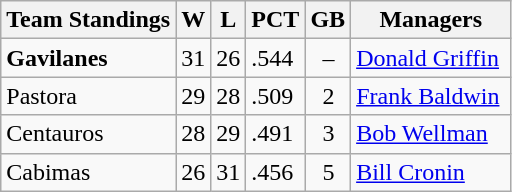<table class="wikitable">
<tr>
<th>Team Standings</th>
<th>W</th>
<th>L</th>
<th>PCT</th>
<th>GB</th>
<th>Managers</th>
</tr>
<tr>
<td><strong>Gavilanes</strong></td>
<td>31</td>
<td>26</td>
<td>.544</td>
<td>  –</td>
<td><a href='#'>Donald Griffin</a></td>
</tr>
<tr>
<td>Pastora</td>
<td>29</td>
<td>28</td>
<td>.509</td>
<td>  2</td>
<td><a href='#'>Frank Baldwin</a> </td>
</tr>
<tr>
<td>Centauros</td>
<td>28</td>
<td>29</td>
<td>.491</td>
<td>  3</td>
<td><a href='#'>Bob Wellman</a></td>
</tr>
<tr>
<td>Cabimas</td>
<td>26</td>
<td>31</td>
<td>.456</td>
<td>  5</td>
<td><a href='#'>Bill Cronin</a></td>
</tr>
</table>
